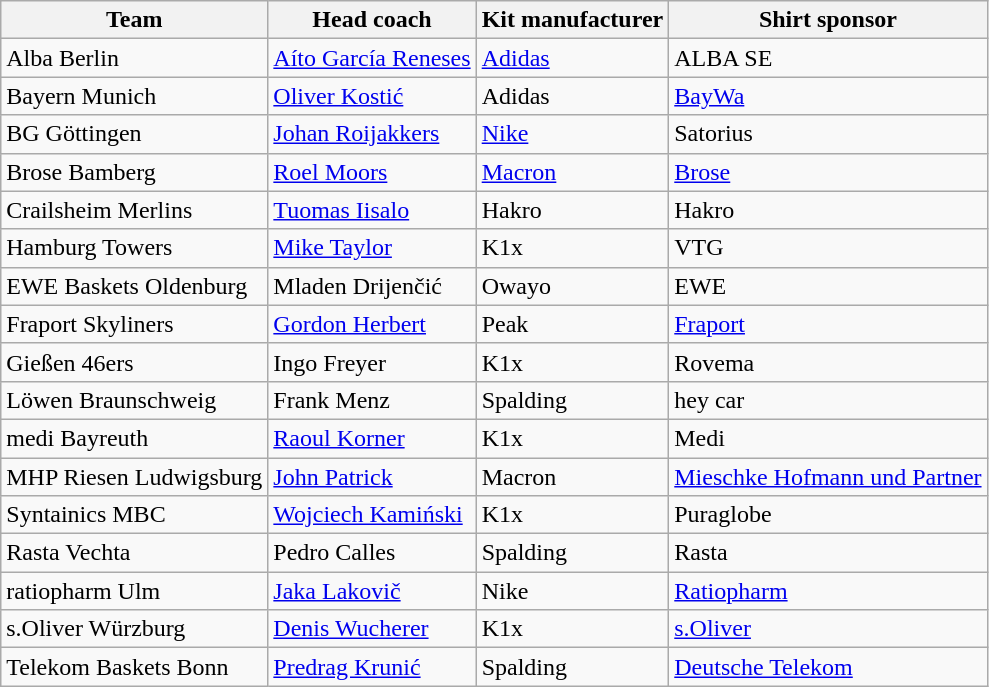<table class="wikitable sortable">
<tr>
<th>Team</th>
<th>Head coach</th>
<th>Kit manufacturer</th>
<th>Shirt sponsor</th>
</tr>
<tr>
<td>Alba Berlin</td>
<td> <a href='#'>Aíto García Reneses</a></td>
<td><a href='#'>Adidas</a></td>
<td>ALBA SE</td>
</tr>
<tr>
<td>Bayern Munich</td>
<td> <a href='#'>Oliver Kostić</a></td>
<td>Adidas</td>
<td><a href='#'>BayWa</a></td>
</tr>
<tr>
<td>BG Göttingen</td>
<td> <a href='#'>Johan Roijakkers</a></td>
<td><a href='#'>Nike</a></td>
<td>Satorius</td>
</tr>
<tr>
<td>Brose Bamberg</td>
<td> <a href='#'>Roel Moors</a></td>
<td><a href='#'>Macron</a></td>
<td><a href='#'>Brose</a></td>
</tr>
<tr>
<td>Crailsheim Merlins</td>
<td> <a href='#'>Tuomas Iisalo</a></td>
<td>Hakro</td>
<td>Hakro</td>
</tr>
<tr>
<td>Hamburg Towers</td>
<td> <a href='#'>Mike Taylor</a></td>
<td>K1x</td>
<td>VTG</td>
</tr>
<tr>
<td>EWE Baskets Oldenburg</td>
<td> Mladen Drijenčić</td>
<td>Owayo</td>
<td>EWE</td>
</tr>
<tr>
<td>Fraport Skyliners</td>
<td> <a href='#'>Gordon Herbert</a></td>
<td>Peak</td>
<td><a href='#'>Fraport</a></td>
</tr>
<tr>
<td>Gießen 46ers</td>
<td> Ingo Freyer</td>
<td>K1x</td>
<td>Rovema</td>
</tr>
<tr>
<td>Löwen Braunschweig</td>
<td> Frank Menz</td>
<td>Spalding</td>
<td>hey car</td>
</tr>
<tr>
<td>medi Bayreuth</td>
<td> <a href='#'>Raoul Korner</a></td>
<td>K1x</td>
<td>Medi</td>
</tr>
<tr>
<td>MHP Riesen Ludwigsburg</td>
<td> <a href='#'>John Patrick</a></td>
<td>Macron</td>
<td><a href='#'>Mieschke Hofmann und Partner</a></td>
</tr>
<tr>
<td>Syntainics MBC</td>
<td> <a href='#'>Wojciech Kamiński</a></td>
<td>K1x</td>
<td>Puraglobe</td>
</tr>
<tr>
<td>Rasta Vechta</td>
<td> Pedro Calles</td>
<td>Spalding</td>
<td>Rasta</td>
</tr>
<tr>
<td>ratiopharm Ulm</td>
<td> <a href='#'>Jaka Lakovič</a></td>
<td>Nike</td>
<td><a href='#'>Ratiopharm</a></td>
</tr>
<tr>
<td>s.Oliver Würzburg</td>
<td> <a href='#'>Denis Wucherer</a></td>
<td>K1x</td>
<td><a href='#'>s.Oliver</a></td>
</tr>
<tr>
<td>Telekom Baskets Bonn</td>
<td> <a href='#'>Predrag Krunić</a></td>
<td>Spalding</td>
<td><a href='#'>Deutsche Telekom</a></td>
</tr>
</table>
